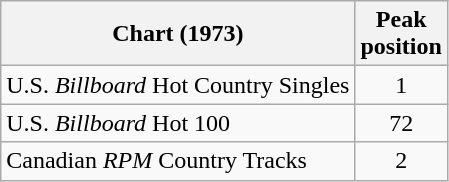<table class="wikitable sortable">
<tr>
<th align="left">Chart (1973)</th>
<th align="center">Peak<br>position</th>
</tr>
<tr>
<td align="left">U.S. <em>Billboard</em> Hot Country Singles</td>
<td align="center">1</td>
</tr>
<tr>
<td align="left">U.S. <em>Billboard</em> Hot 100</td>
<td align="center">72</td>
</tr>
<tr>
<td align="left">Canadian <em>RPM</em> Country Tracks</td>
<td align="center">2</td>
</tr>
</table>
